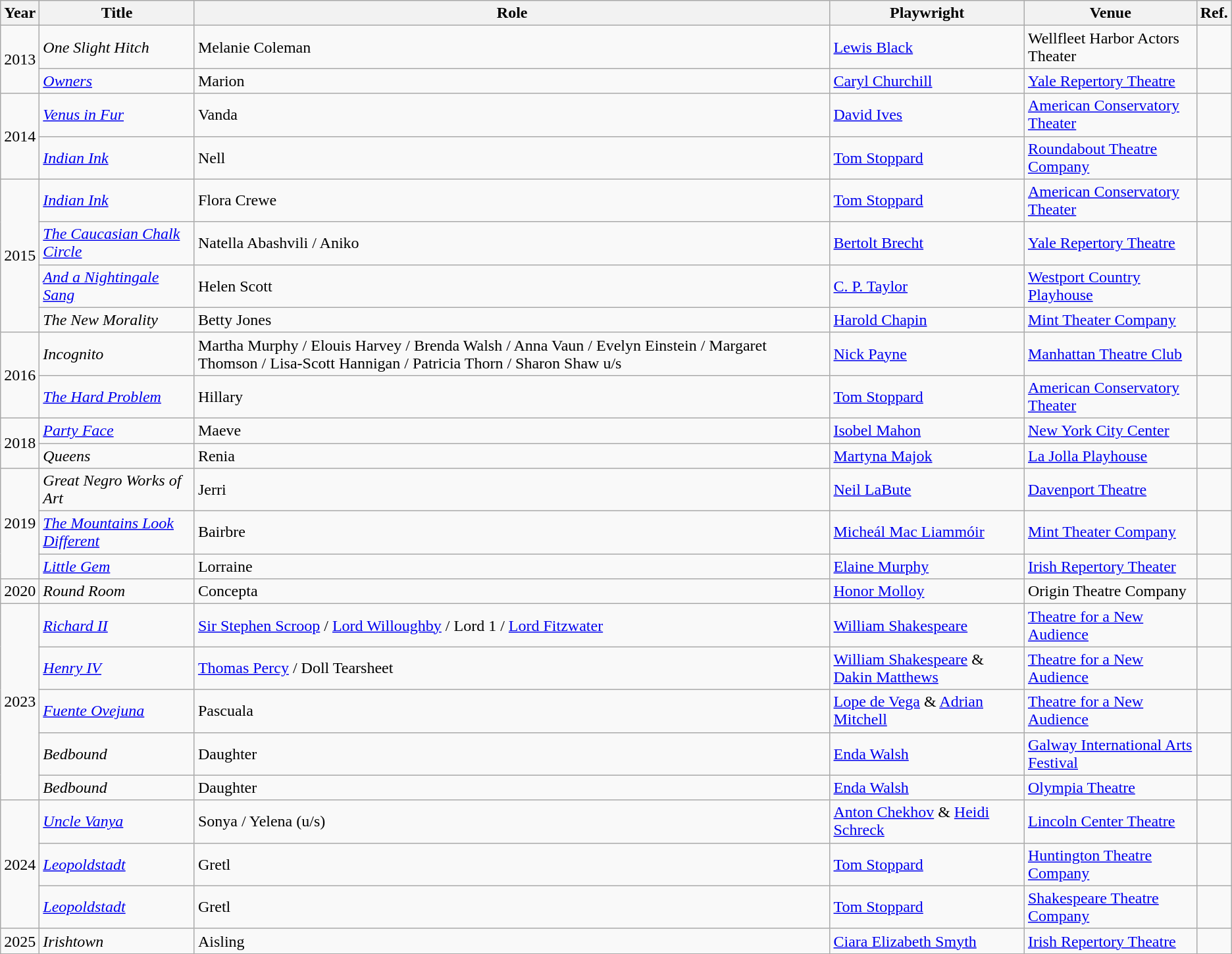<table class="wikitable sortable">
<tr>
<th>Year</th>
<th>Title</th>
<th>Role</th>
<th>Playwright</th>
<th>Venue</th>
<th class=unsortable>Ref.</th>
</tr>
<tr>
<td rowspan="2">2013</td>
<td><em>One Slight Hitch</em></td>
<td>Melanie Coleman</td>
<td><a href='#'>Lewis Black</a></td>
<td>Wellfleet Harbor Actors Theater</td>
<td></td>
</tr>
<tr>
<td><em><a href='#'>Owners</a></em></td>
<td>Marion</td>
<td><a href='#'>Caryl Churchill</a></td>
<td><a href='#'>Yale Repertory Theatre</a></td>
<td></td>
</tr>
<tr>
<td rowspan="2">2014</td>
<td><em><a href='#'>Venus in Fur</a></em></td>
<td>Vanda</td>
<td><a href='#'>David Ives</a></td>
<td><a href='#'>American Conservatory Theater</a></td>
<td></td>
</tr>
<tr>
<td><em><a href='#'>Indian Ink</a></em></td>
<td>Nell</td>
<td><a href='#'>Tom Stoppard</a></td>
<td><a href='#'>Roundabout Theatre Company</a></td>
<td></td>
</tr>
<tr>
<td rowspan="4">2015</td>
<td><em><a href='#'>Indian Ink</a></em></td>
<td>Flora Crewe</td>
<td><a href='#'>Tom Stoppard</a></td>
<td><a href='#'>American Conservatory Theater</a></td>
<td></td>
</tr>
<tr>
<td><em><a href='#'>The Caucasian Chalk Circle</a></em></td>
<td>Natella Abashvili / Aniko</td>
<td><a href='#'>Bertolt Brecht</a></td>
<td><a href='#'>Yale Repertory Theatre</a></td>
<td></td>
</tr>
<tr>
<td><em><a href='#'>And a Nightingale Sang</a></em></td>
<td>Helen Scott</td>
<td><a href='#'>C. P. Taylor</a></td>
<td><a href='#'>Westport Country Playhouse</a></td>
<td></td>
</tr>
<tr>
<td><em>The New Morality</em></td>
<td>Betty Jones</td>
<td><a href='#'>Harold Chapin</a></td>
<td><a href='#'>Mint Theater Company</a></td>
<td></td>
</tr>
<tr>
<td rowspan="2">2016</td>
<td><em>Incognito</em></td>
<td>Martha Murphy / Elouis Harvey / Brenda Walsh / Anna Vaun / Evelyn Einstein / Margaret Thomson / Lisa-Scott Hannigan / Patricia Thorn / Sharon Shaw u/s</td>
<td><a href='#'>Nick Payne</a></td>
<td><a href='#'>Manhattan Theatre Club</a></td>
<td></td>
</tr>
<tr>
<td><em><a href='#'>The Hard Problem</a></em></td>
<td>Hillary</td>
<td><a href='#'>Tom Stoppard</a></td>
<td><a href='#'>American Conservatory Theater</a></td>
<td></td>
</tr>
<tr>
<td rowspan="2">2018</td>
<td><em><a href='#'>Party Face</a></em></td>
<td>Maeve</td>
<td><a href='#'>Isobel Mahon</a></td>
<td><a href='#'>New York City Center</a></td>
<td></td>
</tr>
<tr>
<td><em>Queens</em></td>
<td>Renia</td>
<td><a href='#'>Martyna Majok</a></td>
<td><a href='#'>La Jolla Playhouse</a></td>
<td></td>
</tr>
<tr>
<td rowspan="3">2019</td>
<td><em>Great Negro Works of Art</em></td>
<td>Jerri</td>
<td><a href='#'>Neil LaBute</a></td>
<td><a href='#'>Davenport Theatre</a></td>
<td></td>
</tr>
<tr>
<td><em><a href='#'>The Mountains Look Different</a></em></td>
<td>Bairbre</td>
<td><a href='#'>Micheál Mac Liammóir</a></td>
<td><a href='#'>Mint Theater Company</a></td>
<td></td>
</tr>
<tr>
<td><em><a href='#'>Little Gem</a></em></td>
<td>Lorraine</td>
<td><a href='#'>Elaine Murphy</a></td>
<td><a href='#'>Irish Repertory Theater</a></td>
<td></td>
</tr>
<tr>
<td>2020</td>
<td><em>Round Room</em></td>
<td>Concepta</td>
<td><a href='#'>Honor Molloy</a></td>
<td>Origin Theatre Company</td>
<td></td>
</tr>
<tr>
<td rowspan="5">2023</td>
<td><em><a href='#'>Richard II</a></em></td>
<td><a href='#'>Sir Stephen Scroop</a> / <a href='#'>Lord Willoughby</a> / Lord 1 / <a href='#'>Lord Fitzwater</a></td>
<td><a href='#'>William Shakespeare</a></td>
<td><a href='#'>Theatre for a New Audience</a></td>
<td></td>
</tr>
<tr>
<td><em><a href='#'>Henry IV</a></em></td>
<td><a href='#'>Thomas Percy</a> / Doll Tearsheet</td>
<td><a href='#'>William Shakespeare</a> & <a href='#'>Dakin Matthews</a></td>
<td><a href='#'>Theatre for a New Audience</a></td>
<td></td>
</tr>
<tr>
<td><em><a href='#'>Fuente Ovejuna</a></em></td>
<td>Pascuala</td>
<td><a href='#'>Lope de Vega</a> & <a href='#'>Adrian Mitchell</a></td>
<td><a href='#'>Theatre for a New Audience</a></td>
<td></td>
</tr>
<tr>
<td><em>Bedbound</em></td>
<td>Daughter</td>
<td><a href='#'>Enda Walsh</a></td>
<td><a href='#'>Galway International Arts Festival</a></td>
<td></td>
</tr>
<tr>
<td><em>Bedbound</em></td>
<td>Daughter</td>
<td><a href='#'>Enda Walsh</a></td>
<td><a href='#'>Olympia Theatre</a></td>
<td></td>
</tr>
<tr>
<td rowspan="3">2024</td>
<td><em><a href='#'>Uncle Vanya</a></em></td>
<td>Sonya / Yelena (u/s)</td>
<td><a href='#'>Anton Chekhov</a> & <a href='#'>Heidi Schreck</a></td>
<td><a href='#'>Lincoln Center Theatre</a></td>
<td></td>
</tr>
<tr>
<td><em><a href='#'>Leopoldstadt</a></em></td>
<td>Gretl</td>
<td><a href='#'>Tom Stoppard</a></td>
<td><a href='#'>Huntington Theatre Company</a></td>
<td></td>
</tr>
<tr>
<td><em><a href='#'>Leopoldstadt</a></em></td>
<td>Gretl</td>
<td><a href='#'>Tom Stoppard</a></td>
<td><a href='#'>Shakespeare Theatre Company</a></td>
<td></td>
</tr>
<tr>
<td>2025</td>
<td><em>Irishtown</em></td>
<td>Aisling</td>
<td><a href='#'>Ciara Elizabeth Smyth</a></td>
<td><a href='#'>Irish Repertory Theatre</a></td>
<td></td>
</tr>
<tr>
</tr>
</table>
